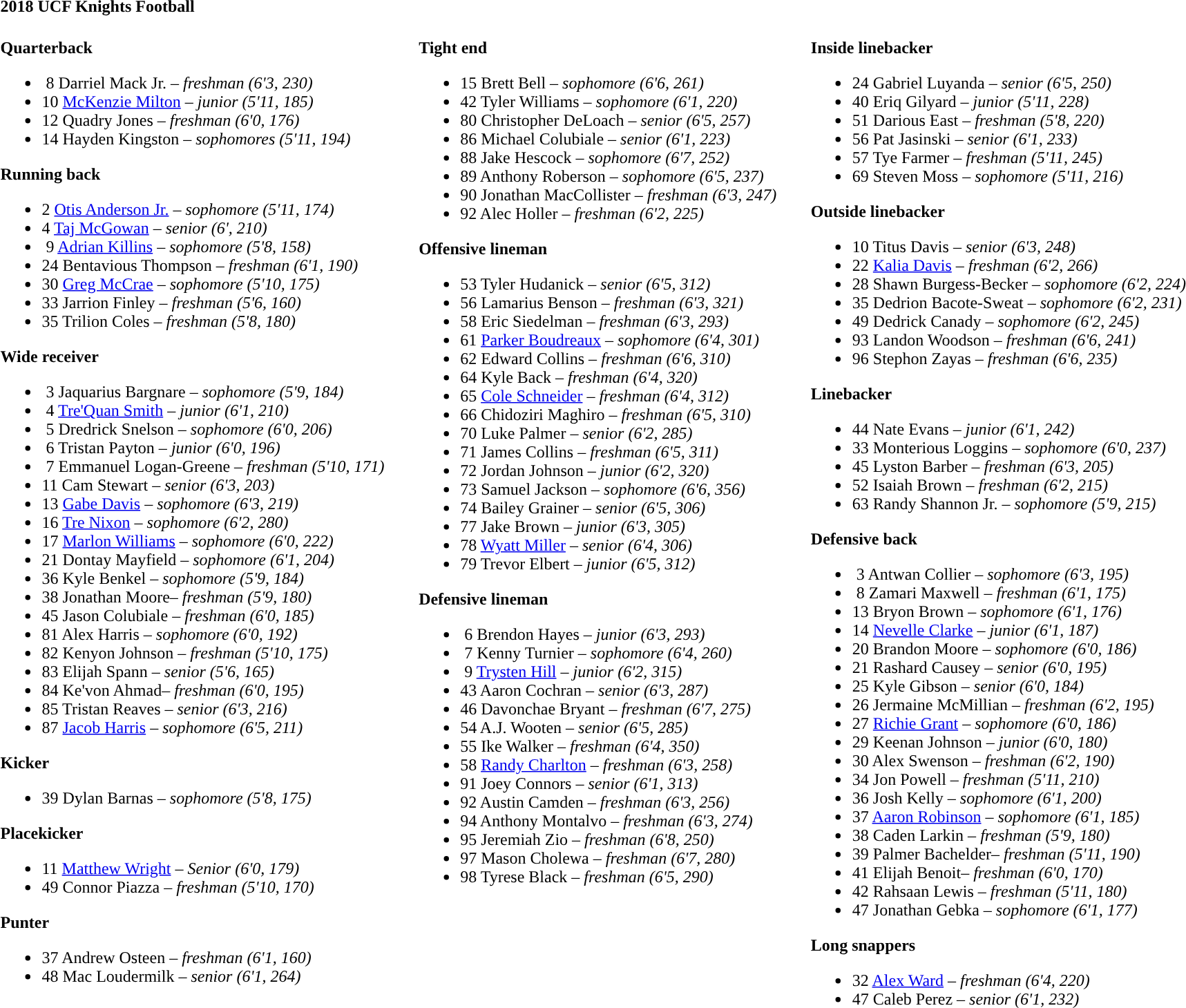<table class="toccolours" style="text-align: left;">
<tr>
<td colspan=11><strong>2018 UCF Knights Football</strong></td>
</tr>
<tr>
<td valign="top"><br><strong>Quarterback</strong><ul><li> 8  Darriel Mack Jr. – <em> freshman (6'3, 230)</em></li><li>10  <a href='#'>McKenzie Milton</a> – <em>junior (5'11, 185)</em></li><li>12 Quadry Jones – <em>freshman (6'0, 176)</em></li><li>14 Hayden Kingston – <em> sophomores (5'11, 194)</em></li></ul><strong>Running back</strong><ul><li>2  <a href='#'>Otis Anderson Jr.</a> – <em>sophomore (5'11, 174)</em></li><li>4 <a href='#'>Taj McGowan</a> – <em>senior (6', 210)</em></li><li> 9  <a href='#'>Adrian Killins</a> – <em>sophomore (5'8, 158)</em></li><li>24  Bentavious Thompson – <em> freshman (6'1, 190)</em></li><li>30  <a href='#'>Greg McCrae</a> – <em>sophomore (5'10, 175)</em></li><li>33  Jarrion Finley – <em>freshman (5'6, 160)</em></li><li>35  Trilion Coles – <em>freshman (5'8, 180)</em></li></ul><strong>Wide receiver</strong><ul><li> 3  Jaquarius Bargnare – <em>sophomore (5'9, 184)</em></li><li> 4  <a href='#'>Tre'Quan Smith</a> – <em> junior (6'1, 210)</em></li><li> 5  Dredrick Snelson – <em>sophomore (6'0, 206)</em></li><li> 6  Tristan Payton – <em>junior (6'0, 196)</em></li><li> 7  Emmanuel Logan-Greene – <em>freshman (5'10, 171)</em></li><li>11  Cam Stewart – <em>senior (6'3, 203)</em></li><li>13  <a href='#'>Gabe Davis</a> – <em>sophomore (6'3, 219)</em></li><li>16  <a href='#'>Tre Nixon</a> –<em>  sophomore (6'2, 280)</em></li><li>17  <a href='#'>Marlon Williams</a> – <em>sophomore (6'0, 222)</em></li><li>21  Dontay Mayfield – <em> sophomore (6'1, 204)</em></li><li>36  Kyle Benkel – <em> sophomore (5'9, 184)</em></li><li>38  Jonathan Moore–  <em>freshman (5'9, 180)</em></li><li>45  Jason Colubiale – <em> freshman (6'0, 185)</em></li><li>81  Alex Harris – <em> sophomore (6'0, 192)</em></li><li>82  Kenyon Johnson –<em> freshman (5'10, 175)</em></li><li>83  Elijah Spann –<em> senior (5'6, 165)</em></li><li>84  Ke'von Ahmad– <em>freshman (6'0, 195)</em></li><li>85  Tristan Reaves – <em> senior (6'3, 216)</em></li><li>87  <a href='#'>Jacob Harris</a> – <em> sophomore (6'5, 211)</em></li></ul><strong>Kicker</strong><ul><li>39  Dylan Barnas  – <em> sophomore (5'8, 175)</em></li></ul><strong>Placekicker</strong><ul><li>11  <a href='#'>Matthew Wright</a> – <em> Senior (6'0, 179)</em></li><li>49  Connor Piazza – <em>freshman (5'10, 170)</em></li></ul><strong>Punter</strong><ul><li>37 Andrew Osteen – <em>freshman (6'1, 160)</em></li><li>48  Mac Loudermilk – <em> senior (6'1, 264)</em></li></ul></td>
<td width="25"> </td>
<td valign="top"><br><strong>Tight end</strong><ul><li>15  Brett Bell – <em>sophomore (6'6, 261)</em></li><li>42  Tyler Williams – <em> sophomore (6'1, 220)</em></li><li>80 Christopher DeLoach – <em>senior (6'5, 257)</em></li><li>86  Michael Colubiale – <em> senior (6'1, 223)</em></li><li>88  Jake Hescock – <em> sophomore (6'7, 252)</em></li><li>89  Anthony Roberson – <em> sophomore (6'5, 237)</em></li><li>90  Jonathan MacCollister –<em> freshman (6'3, 247)</em></li><li>92 Alec Holler – <em>freshman (6'2, 225)</em></li></ul><strong>Offensive lineman</strong><ul><li>53  Tyler Hudanick – <em>senior (6'5, 312)</em></li><li>56  Lamarius Benson  – <em>freshman (6'3, 321)</em></li><li>58  Eric Siedelman  – <em>freshman (6'3, 293)</em></li><li>61  <a href='#'>Parker Boudreaux</a> –<em> sophomore (6'4, 301)</em></li><li>62  Edward Collins  – <em>freshman (6'6, 310)</em></li><li>64  Kyle Back – <em>freshman (6'4, 320)</em></li><li>65  <a href='#'>Cole Schneider</a> –<em> freshman (6'4, 312)</em></li><li>66  Chidoziri Maghiro – <em> freshman (6'5, 310)</em></li><li>70  Luke Palmer – <em> senior (6'2, 285)</em></li><li>71  James Collins – <em>freshman (6'5, 311)</em></li><li>72  Jordan Johnson – <em>junior (6'2, 320)</em></li><li>73  Samuel Jackson  – <em>sophomore (6'6, 356)</em></li><li>74  Bailey Grainer – <em> senior (6'5, 306)</em></li><li>77  Jake Brown – <em> junior (6'3, 305)</em></li><li>78  <a href='#'>Wyatt Miller</a> – <em> senior (6'4, 306)</em></li><li>79  Trevor Elbert – <em> junior (6'5, 312)</em></li></ul><strong>Defensive lineman</strong><ul><li> 6  Brendon Hayes – <em> junior (6'3, 293)</em></li><li> 7 Kenny Turnier – <em> sophomore (6'4, 260)</em></li><li> 9  <a href='#'>Trysten Hill</a> – <em>junior (6'2, 315)</em></li><li>43  Aaron Cochran – <em>senior (6'3, 287)</em></li><li>46  Davonchae Bryant – <em>freshman (6'7, 275)</em></li><li>54  A.J. Wooten – <em> senior (6'5, 285)</em></li><li>55  Ike Walker – <em>freshman (6'4, 350)</em></li><li>58  <a href='#'>Randy Charlton</a> – <em>freshman (6'3, 258)</em></li><li>91  Joey Connors – <em> senior (6'1, 313)</em></li><li>92  Austin Camden – <em> freshman (6'3, 256)</em></li><li>94  Anthony Montalvo – <em> freshman (6'3, 274)</em></li><li>95  Jeremiah Zio –<em> freshman (6'8, 250)</em></li><li>97  Mason Cholewa – <em> freshman (6'7, 280)</em></li><li>98  Tyrese Black – <em>freshman (6'5, 290)</em></li></ul></td>
<td width="25"> </td>
<td valign="top"><br><strong>Inside linebacker</strong><ul><li>24  Gabriel Luyanda – <em>senior (6'5, 250)</em></li><li>40  Eriq Gilyard – <em> junior (5'11, 228)</em></li><li>51  Darious East – <em> freshman (5'8, 220)</em></li><li>56  Pat Jasinski – <em>senior (6'1, 233)</em></li><li>57  Tye Farmer – <em> freshman (5'11, 245)</em></li><li>69  Steven Moss – <em> sophomore (5'11, 216)</em></li></ul><strong>Outside linebacker</strong><ul><li>10  Titus Davis – <em>senior (6'3, 248)</em></li><li>22  <a href='#'>Kalia Davis</a> – <em>  freshman (6'2, 266)</em></li><li>28  Shawn Burgess-Becker – <em> sophomore (6'2, 224)</em></li><li>35  Dedrion Bacote-Sweat – <em> sophomore (6'2, 231)</em></li><li>49 Dedrick Canady – <em> sophomore (6'2, 245)</em></li><li>93  Landon Woodson – <em>freshman (6'6, 241)</em></li><li>96  Stephon Zayas – <em> freshman (6'6, 235)</em></li></ul><strong>Linebacker</strong><ul><li>44  Nate Evans – <em>junior (6'1, 242)</em></li><li>33  Monterious Loggins – <em> sophomore (6'0, 237)</em></li><li>45  Lyston Barber – <em> freshman (6'3, 205)</em></li><li>52  Isaiah Brown – <em>freshman (6'2, 215)</em></li><li>63  Randy Shannon Jr. – <em> sophomore (5'9, 215)</em></li></ul><strong>Defensive back</strong><ul><li> 3  Antwan Collier – <em>sophomore (6'3, 195)</em></li><li> 8  Zamari Maxwell – <em>  freshman (6'1, 175)</em></li><li>13  Bryon Brown – <em> sophomore (6'1, 176)</em></li><li>14  <a href='#'>Nevelle Clarke</a> – <em> junior (6'1, 187)</em></li><li>20  Brandon Moore – <em> sophomore (6'0, 186)</em></li><li>21  Rashard Causey – <em>senior (6'0, 195)</em></li><li>25  Kyle Gibson – <em> senior (6'0, 184)</em></li><li>26  Jermaine McMillian – <em>freshman (6'2, 195)</em></li><li>27  <a href='#'>Richie Grant</a> – <em> sophomore (6'0, 186)</em></li><li>29  Keenan Johnson – <em>junior (6'0, 180)</em></li><li>30  Alex Swenson –<em>  freshman (6'2, 190)</em></li><li>34  Jon Powell – <em>  freshman (5'11, 210)</em></li><li>36  Josh Kelly – <em>  sophomore (6'1, 200)</em></li><li>37  <a href='#'>Aaron Robinson</a> – <em>sophomore (6'1, 185)</em></li><li>38  Caden Larkin – <em>freshman (5'9, 180)</em></li><li>39  Palmer Bachelder– <em>freshman (5'11, 190)</em></li><li>41  Elijah Benoit– <em>  freshman (6'0, 170)</em></li><li>42  Rahsaan Lewis – <em>freshman (5'11, 180)</em></li><li>47  Jonathan Gebka – <em> sophomore (6'1, 177)</em></li></ul><strong>Long snappers</strong><ul><li>32  <a href='#'>Alex Ward</a> – <em>freshman (6'4, 220)</em></li><li>47  Caleb Perez – <em> senior (6'1, 232)</em></li></ul></td>
</tr>
<tr>
<td colspan="7"></td>
</tr>
</table>
